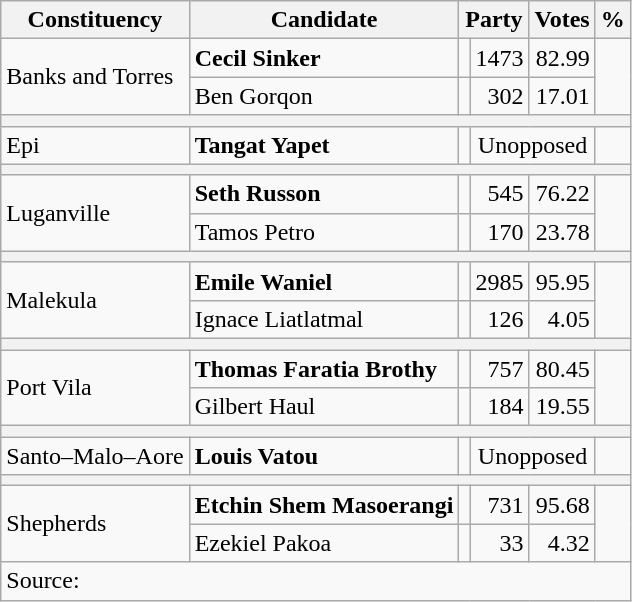<table class="wikitable" style=text-align:right>
<tr>
<th>Constituency</th>
<th>Candidate</th>
<th colspan=2>Party</th>
<th>Votes</th>
<th>%</th>
</tr>
<tr>
<td align=left rowspan=2>Banks and Torres</td>
<td align=left><strong>Cecil Sinker</strong></td>
<td></td>
<td>1473</td>
<td>82.99</td>
</tr>
<tr>
<td align=left>Ben Gorqon</td>
<td></td>
<td>302</td>
<td>17.01</td>
</tr>
<tr>
<th colspan=6></th>
</tr>
<tr>
<td align=left>Epi</td>
<td align=left><strong>Tangat Yapet</strong></td>
<td></td>
<td colspan=2 align=center>Unopposed</td>
</tr>
<tr>
<th colspan=6></th>
</tr>
<tr>
<td align=left rowspan=2>Luganville</td>
<td align=left><strong>Seth Russon</strong></td>
<td></td>
<td>545</td>
<td>76.22</td>
</tr>
<tr>
<td align=left>Tamos Petro</td>
<td></td>
<td>170</td>
<td>23.78</td>
</tr>
<tr>
<th colspan=6></th>
</tr>
<tr>
<td align=left rowspan=2>Malekula</td>
<td align=left><strong>Emile Waniel</strong></td>
<td></td>
<td>2985</td>
<td>95.95</td>
</tr>
<tr>
<td align=left>Ignace Liatlatmal</td>
<td></td>
<td>126</td>
<td>4.05</td>
</tr>
<tr>
<th colspan=6></th>
</tr>
<tr>
<td align=left rowspan=2>Port Vila</td>
<td align=left><strong>Thomas Faratia Brothy</strong></td>
<td></td>
<td>757</td>
<td>80.45</td>
</tr>
<tr>
<td align=left>Gilbert Haul</td>
<td></td>
<td>184</td>
<td>19.55</td>
</tr>
<tr>
<th colspan=6></th>
</tr>
<tr>
<td align=left>Santo–Malo–Aore</td>
<td align=left><strong>Louis Vatou</strong></td>
<td></td>
<td colspan=2 align=center>Unopposed</td>
</tr>
<tr>
<th colspan=6></th>
</tr>
<tr>
<td align=left rowspan=2>Shepherds</td>
<td align=left><strong>Etchin Shem Masoerangi</strong></td>
<td></td>
<td>731</td>
<td>95.68</td>
</tr>
<tr>
<td align=left>Ezekiel Pakoa</td>
<td></td>
<td>33</td>
<td>4.32</td>
</tr>
<tr>
<td colspan=6 align=left>Source:</td>
</tr>
</table>
